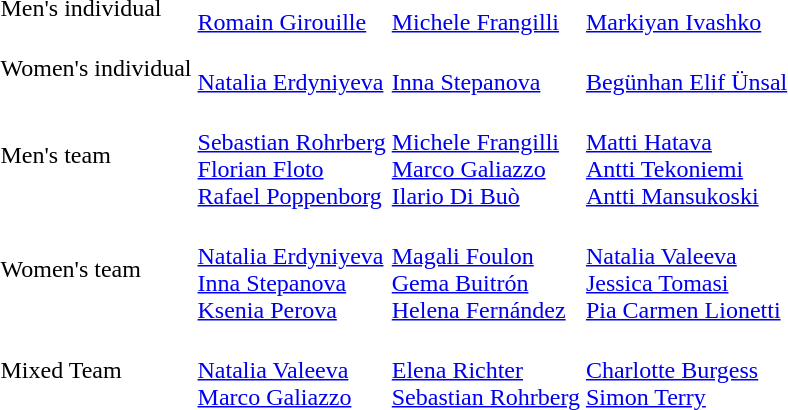<table>
<tr>
<td>Men's individual</td>
<td> <br><a href='#'>Romain Girouille</a></td>
<td> <br><a href='#'>Michele Frangilli</a></td>
<td> <br><a href='#'>Markiyan Ivashko</a></td>
</tr>
<tr>
<td>Women's individual</td>
<td> <br><a href='#'>Natalia Erdyniyeva</a></td>
<td> <br><a href='#'>Inna Stepanova</a></td>
<td> <br><a href='#'>Begünhan Elif Ünsal</a></td>
</tr>
<tr>
<td>Men's team</td>
<td> <br><a href='#'>Sebastian Rohrberg</a> <br> <a href='#'>Florian Floto</a> <br> <a href='#'>Rafael Poppenborg</a></td>
<td> <br><a href='#'>Michele Frangilli</a> <br> <a href='#'>Marco Galiazzo</a> <br> <a href='#'>Ilario Di Buò</a></td>
<td> <br> <a href='#'>Matti Hatava</a> <br> <a href='#'>Antti Tekoniemi</a> <br> <a href='#'>Antti Mansukoski</a></td>
</tr>
<tr>
<td>Women's team</td>
<td> <br> <a href='#'>Natalia Erdyniyeva</a> <br> <a href='#'>Inna Stepanova</a> <br> <a href='#'>Ksenia Perova</a></td>
<td> <br> <a href='#'>Magali Foulon</a> <br> <a href='#'>Gema Buitrón</a> <br> <a href='#'>Helena Fernández</a></td>
<td> <br> <a href='#'>Natalia Valeeva</a> <br> <a href='#'>Jessica Tomasi</a> <br> <a href='#'>Pia Carmen Lionetti</a></td>
</tr>
<tr>
<td>Mixed Team</td>
<td> <br> <a href='#'>Natalia Valeeva</a> <br> <a href='#'>Marco Galiazzo</a></td>
<td> <br> <a href='#'>Elena Richter</a> <br> <a href='#'>Sebastian Rohrberg</a></td>
<td> <br> <a href='#'>Charlotte Burgess</a> <br> <a href='#'>Simon Terry</a></td>
</tr>
</table>
